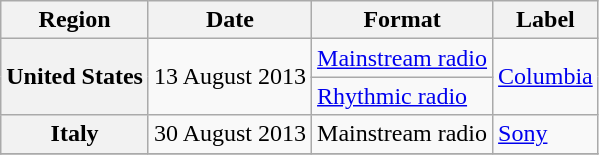<table class="wikitable plainrowheaders">
<tr>
<th scope="col">Region</th>
<th scope="col">Date</th>
<th scope="col">Format</th>
<th scope="col">Label</th>
</tr>
<tr>
<th scope="row" rowspan="2">United States</th>
<td rowspan="2">13 August 2013</td>
<td><a href='#'>Mainstream radio</a></td>
<td rowspan="2"><a href='#'>Columbia</a></td>
</tr>
<tr>
<td><a href='#'>Rhythmic radio</a></td>
</tr>
<tr>
<th scope="row">Italy</th>
<td>30 August 2013</td>
<td>Mainstream radio</td>
<td><a href='#'>Sony</a></td>
</tr>
<tr>
</tr>
</table>
